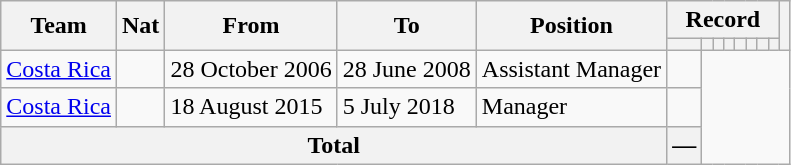<table class="wikitable" style="text-align: center">
<tr>
<th rowspan="2">Team</th>
<th rowspan="2">Nat</th>
<th rowspan="2">From</th>
<th rowspan="2">To</th>
<th rowspan="2">Position</th>
<th colspan="8">Record</th>
<th rowspan=2></th>
</tr>
<tr>
<th></th>
<th></th>
<th></th>
<th></th>
<th></th>
<th></th>
<th></th>
<th></th>
</tr>
<tr>
<td align="left"><a href='#'>Costa Rica</a></td>
<td></td>
<td align=left>28 October 2006</td>
<td align=left>28 June 2008</td>
<td align=left>Assistant Manager<br></td>
<td></td>
</tr>
<tr>
<td align="left"><a href='#'>Costa Rica</a></td>
<td></td>
<td align=left>18 August 2015</td>
<td align=left>5 July 2018</td>
<td align=left>Manager<br></td>
<td></td>
</tr>
<tr>
<th colspan=5>Total<br></th>
<th>—</th>
</tr>
</table>
